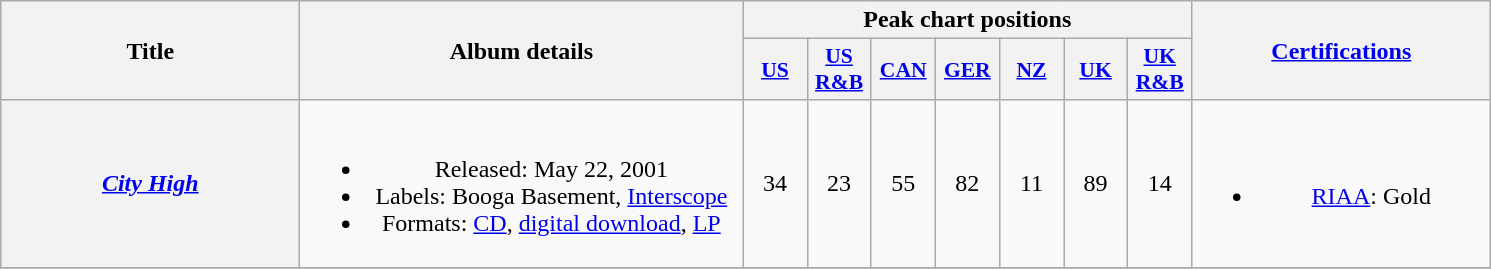<table class="wikitable plainrowheaders" style="text-align:center;" border="1">
<tr>
<th scope="col" rowspan="2" style="width:12em;">Title</th>
<th scope="col" rowspan="2" style="width:18em;">Album details</th>
<th scope="col" colspan="7">Peak chart positions</th>
<th scope="col" rowspan="2" style="width:12em;"><a href='#'>Certifications</a></th>
</tr>
<tr>
<th scope="col" style="width:2.5em;font-size:90%;"><a href='#'>US</a><br></th>
<th scope="col" style="width:2.5em;font-size:90%;"><a href='#'>US<br>R&B</a><br></th>
<th scope="col" style="width:2.5em;font-size:90%;"><a href='#'>CAN</a><br></th>
<th scope="col" style="width:2.5em;font-size:90%;"><a href='#'>GER</a><br></th>
<th scope="col" style="width:2.5em;font-size:90%;"><a href='#'>NZ</a><br></th>
<th scope="col" style="width:2.5em;font-size:90%;"><a href='#'>UK</a><br></th>
<th scope="col" style="width:2.5em;font-size:90%;"><a href='#'>UK<br>R&B</a><br></th>
</tr>
<tr>
<th scope="row"><em><a href='#'>City High</a></em></th>
<td><br><ul><li>Released: May 22, 2001</li><li>Labels: Booga Basement, <a href='#'>Interscope</a></li><li>Formats: <a href='#'>CD</a>, <a href='#'>digital download</a>, <a href='#'>LP</a></li></ul></td>
<td>34</td>
<td>23</td>
<td>55</td>
<td>82</td>
<td>11</td>
<td>89</td>
<td>14</td>
<td><br><ul><li><a href='#'>RIAA</a>: Gold</li></ul></td>
</tr>
<tr>
</tr>
</table>
